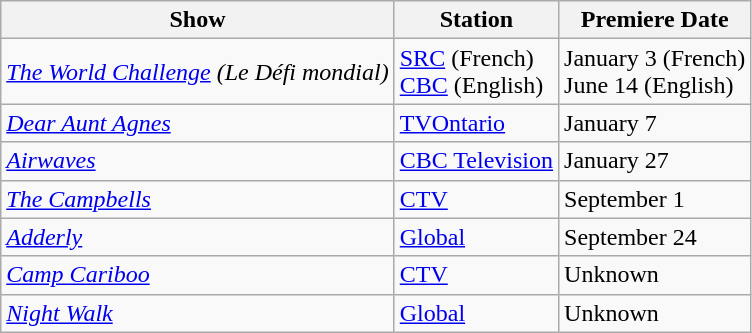<table class="wikitable">
<tr>
<th>Show</th>
<th>Station</th>
<th>Premiere Date</th>
</tr>
<tr>
<td><em><a href='#'>The World Challenge</a> (Le Défi mondial)</em></td>
<td><a href='#'>SRC</a> (French)<br><a href='#'>CBC</a> (English)</td>
<td>January 3 (French)<br>June 14 (English)</td>
</tr>
<tr>
<td><em><a href='#'>Dear Aunt Agnes</a></em></td>
<td><a href='#'>TVOntario</a></td>
<td>January 7</td>
</tr>
<tr>
<td><em><a href='#'>Airwaves</a></em></td>
<td><a href='#'>CBC Television</a></td>
<td>January 27</td>
</tr>
<tr>
<td><em><a href='#'>The Campbells</a></em></td>
<td><a href='#'>CTV</a></td>
<td>September 1</td>
</tr>
<tr>
<td><em><a href='#'>Adderly</a></em></td>
<td><a href='#'>Global</a></td>
<td>September 24</td>
</tr>
<tr>
<td><em><a href='#'>Camp Cariboo</a></em></td>
<td><a href='#'>CTV</a></td>
<td>Unknown</td>
</tr>
<tr>
<td><em><a href='#'>Night Walk</a></em></td>
<td><a href='#'>Global</a></td>
<td>Unknown</td>
</tr>
</table>
